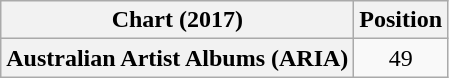<table class="wikitable sortable plainrowheaders" style="text-align:center">
<tr>
<th scope="col">Chart (2017)</th>
<th scope="col">Position</th>
</tr>
<tr>
<th scope="row">Australian Artist Albums (ARIA)</th>
<td>49</td>
</tr>
</table>
